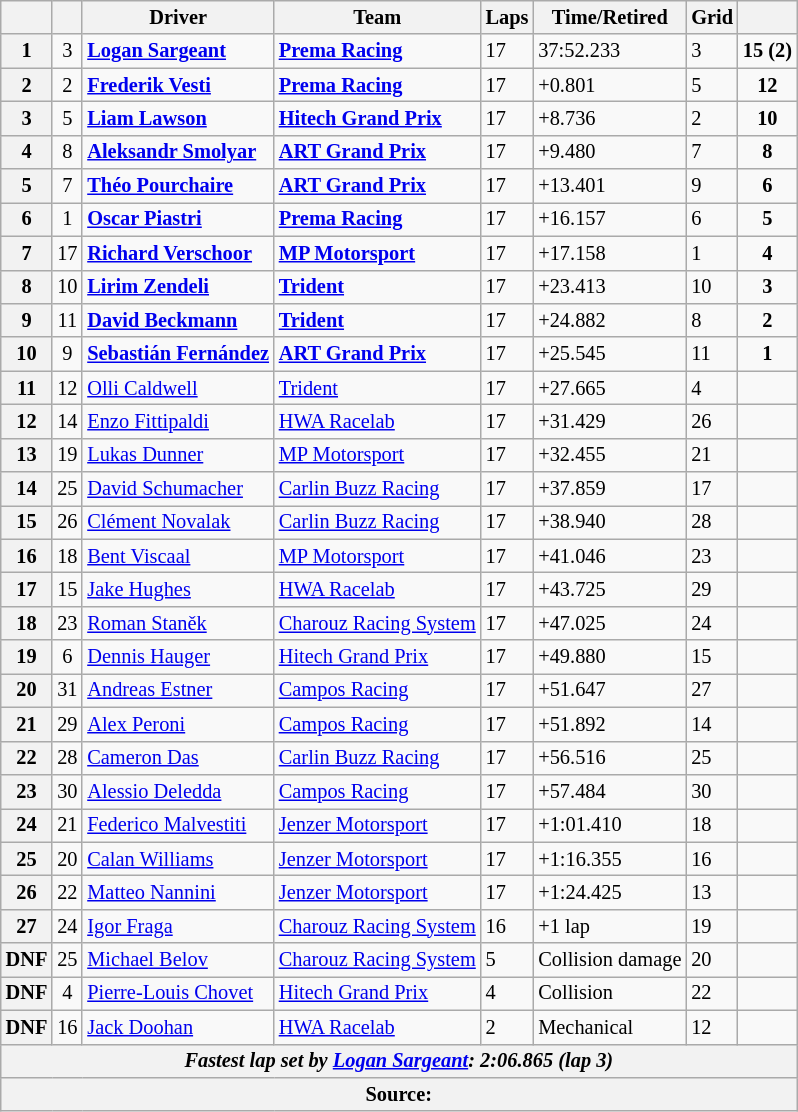<table class="wikitable" style="font-size:85%">
<tr>
<th></th>
<th></th>
<th>Driver</th>
<th>Team</th>
<th>Laps</th>
<th>Time/Retired</th>
<th>Grid</th>
<th></th>
</tr>
<tr>
<th>1</th>
<td align="center">3</td>
<td><strong> <a href='#'>Logan Sargeant</a></strong></td>
<td><strong><a href='#'>Prema Racing</a></strong></td>
<td>17</td>
<td>37:52.233</td>
<td>3</td>
<td align="center"><strong>15 (2)</strong></td>
</tr>
<tr>
<th>2</th>
<td align="center">2</td>
<td><strong> <a href='#'>Frederik Vesti</a></strong></td>
<td><strong><a href='#'>Prema Racing</a></strong></td>
<td>17</td>
<td>+0.801</td>
<td>5</td>
<td align="center"><strong>12</strong></td>
</tr>
<tr>
<th>3</th>
<td align="center">5</td>
<td><strong> <a href='#'>Liam Lawson</a></strong></td>
<td><strong><a href='#'>Hitech Grand Prix</a></strong></td>
<td>17</td>
<td>+8.736</td>
<td>2</td>
<td align="center"><strong>10</strong></td>
</tr>
<tr>
<th>4</th>
<td align="center">8</td>
<td> <strong><a href='#'>Aleksandr Smolyar</a></strong></td>
<td><strong><a href='#'>ART Grand Prix</a></strong></td>
<td>17</td>
<td>+9.480</td>
<td>7</td>
<td align="center"><strong>8</strong></td>
</tr>
<tr>
<th>5</th>
<td align="center">7</td>
<td> <strong><a href='#'>Théo Pourchaire</a></strong></td>
<td><strong><a href='#'>ART Grand Prix</a></strong></td>
<td>17</td>
<td>+13.401</td>
<td>9</td>
<td align="center"><strong>6</strong></td>
</tr>
<tr>
<th>6</th>
<td align="center">1</td>
<td><strong> <a href='#'>Oscar Piastri</a></strong></td>
<td><strong><a href='#'>Prema Racing</a></strong></td>
<td>17</td>
<td>+16.157</td>
<td>6</td>
<td align="center"><strong>5</strong></td>
</tr>
<tr>
<th>7</th>
<td align="center">17</td>
<td> <strong><a href='#'>Richard Verschoor</a></strong></td>
<td><strong><a href='#'>MP Motorsport</a></strong></td>
<td>17</td>
<td>+17.158</td>
<td>1</td>
<td align="center"><strong>4</strong></td>
</tr>
<tr>
<th>8</th>
<td align="center">10</td>
<td><strong> <a href='#'>Lirim Zendeli</a></strong></td>
<td><a href='#'><strong>Trident</strong></a></td>
<td>17</td>
<td>+23.413</td>
<td>10</td>
<td align="center"><strong>3</strong></td>
</tr>
<tr>
<th>9</th>
<td align="center">11</td>
<td><strong> <a href='#'>David Beckmann</a></strong></td>
<td><a href='#'><strong>Trident</strong></a></td>
<td>17</td>
<td>+24.882</td>
<td>8</td>
<td align="center"><strong>2</strong></td>
</tr>
<tr>
<th>10</th>
<td align="center">9</td>
<td><strong> <a href='#'>Sebastián Fernández</a></strong></td>
<td><strong><a href='#'>ART Grand Prix</a></strong></td>
<td>17</td>
<td>+25.545</td>
<td>11</td>
<td align="center"><strong>1</strong></td>
</tr>
<tr>
<th>11</th>
<td align="center">12</td>
<td> <a href='#'>Olli Caldwell</a></td>
<td><a href='#'>Trident</a></td>
<td>17</td>
<td>+27.665</td>
<td>4</td>
<td align="center"></td>
</tr>
<tr>
<th>12</th>
<td align="center">14</td>
<td> <a href='#'>Enzo Fittipaldi</a></td>
<td><a href='#'>HWA Racelab</a></td>
<td>17</td>
<td>+31.429</td>
<td>26</td>
<td align="center"></td>
</tr>
<tr>
<th>13</th>
<td align="center">19</td>
<td> <a href='#'>Lukas Dunner</a></td>
<td><a href='#'>MP Motorsport</a></td>
<td>17</td>
<td>+32.455</td>
<td>21</td>
<td align="center"></td>
</tr>
<tr>
<th>14</th>
<td align="center">25</td>
<td> <a href='#'>David Schumacher</a></td>
<td><a href='#'>Carlin Buzz Racing</a></td>
<td>17</td>
<td>+37.859</td>
<td>17</td>
<td align="center"></td>
</tr>
<tr>
<th>15</th>
<td align="center">26</td>
<td> <a href='#'>Clément Novalak</a></td>
<td><a href='#'>Carlin Buzz Racing</a></td>
<td>17</td>
<td>+38.940</td>
<td>28</td>
<td align="center"></td>
</tr>
<tr>
<th>16</th>
<td align="center">18</td>
<td> <a href='#'>Bent Viscaal</a></td>
<td><a href='#'>MP Motorsport</a></td>
<td>17</td>
<td>+41.046</td>
<td>23</td>
<td align="center"></td>
</tr>
<tr>
<th>17</th>
<td align="center">15</td>
<td> <a href='#'>Jake Hughes</a></td>
<td><a href='#'>HWA Racelab</a></td>
<td>17</td>
<td>+43.725</td>
<td>29</td>
<td align="center"></td>
</tr>
<tr>
<th>18</th>
<td align="center">23</td>
<td> <a href='#'>Roman Staněk</a></td>
<td><a href='#'>Charouz Racing System</a></td>
<td>17</td>
<td>+47.025</td>
<td>24</td>
<td align="center"></td>
</tr>
<tr>
<th>19</th>
<td align="center">6</td>
<td> <a href='#'>Dennis Hauger</a></td>
<td><a href='#'>Hitech Grand Prix</a></td>
<td>17</td>
<td>+49.880</td>
<td>15</td>
<td align="center"></td>
</tr>
<tr>
<th>20</th>
<td align="center">31</td>
<td> <a href='#'>Andreas Estner</a></td>
<td><a href='#'>Campos Racing</a></td>
<td>17</td>
<td>+51.647</td>
<td>27</td>
<td align="center"></td>
</tr>
<tr>
<th>21</th>
<td align="center">29</td>
<td> <a href='#'>Alex Peroni</a></td>
<td><a href='#'>Campos Racing</a></td>
<td>17</td>
<td>+51.892</td>
<td>14</td>
<td align="center"></td>
</tr>
<tr>
<th>22</th>
<td align="center">28</td>
<td> <a href='#'>Cameron Das</a></td>
<td><a href='#'>Carlin Buzz Racing</a></td>
<td>17</td>
<td>+56.516</td>
<td>25</td>
<td align="center"></td>
</tr>
<tr>
<th>23</th>
<td align="center">30</td>
<td> <a href='#'>Alessio Deledda</a></td>
<td><a href='#'>Campos Racing</a></td>
<td>17</td>
<td>+57.484</td>
<td>30</td>
<td align="center"></td>
</tr>
<tr>
<th>24</th>
<td align="center">21</td>
<td> <a href='#'>Federico Malvestiti</a></td>
<td><a href='#'>Jenzer Motorsport</a></td>
<td>17</td>
<td>+1:01.410</td>
<td>18</td>
<td align="center"></td>
</tr>
<tr>
<th>25</th>
<td align="center">20</td>
<td> <a href='#'>Calan Williams</a></td>
<td><a href='#'>Jenzer Motorsport</a></td>
<td>17</td>
<td>+1:16.355</td>
<td>16</td>
<td align="center"></td>
</tr>
<tr>
<th>26</th>
<td align="center">22</td>
<td> <a href='#'>Matteo Nannini</a></td>
<td><a href='#'>Jenzer Motorsport</a></td>
<td>17</td>
<td>+1:24.425</td>
<td>13</td>
<td align="center"></td>
</tr>
<tr>
<th>27</th>
<td align="center">24</td>
<td> <a href='#'>Igor Fraga</a></td>
<td><a href='#'>Charouz Racing System</a></td>
<td>16</td>
<td>+1 lap</td>
<td>19</td>
<td></td>
</tr>
<tr>
<th>DNF</th>
<td align="center">25</td>
<td> <a href='#'>Michael Belov</a></td>
<td><a href='#'>Charouz Racing System</a></td>
<td>5</td>
<td>Collision damage</td>
<td>20</td>
<td align="center"></td>
</tr>
<tr>
<th>DNF</th>
<td align="center">4</td>
<td> <a href='#'>Pierre-Louis Chovet</a></td>
<td><a href='#'>Hitech Grand Prix</a></td>
<td>4</td>
<td>Collision</td>
<td>22</td>
<td align="center"></td>
</tr>
<tr>
<th>DNF</th>
<td align="center">16</td>
<td> <a href='#'>Jack Doohan</a></td>
<td><a href='#'>HWA Racelab</a></td>
<td>2</td>
<td>Mechanical</td>
<td>12</td>
<td align="center"></td>
</tr>
<tr>
<th colspan="8" align="center"><em>Fastest lap set by  <a href='#'>Logan Sargeant</a>: 2:06.865 (lap 3)</em></th>
</tr>
<tr>
<th colspan="8">Source:</th>
</tr>
</table>
